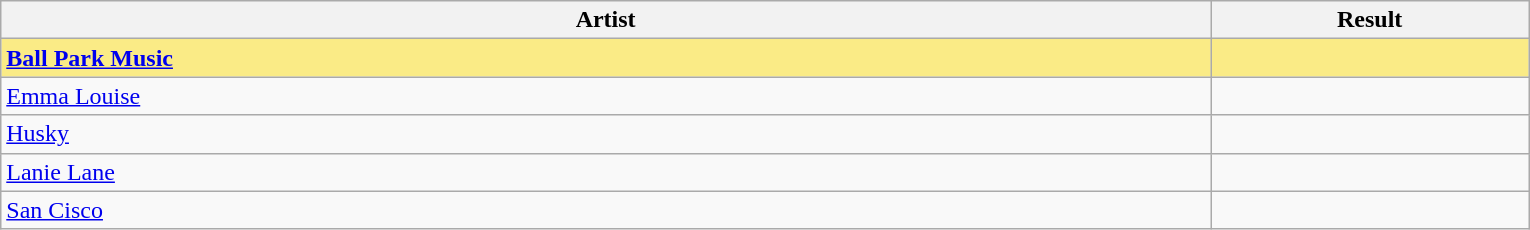<table class="sortable wikitable">
<tr>
<th width="19%">Artist</th>
<th width="5%">Result</th>
</tr>
<tr style="background:#FAEB86">
<td><strong><a href='#'>Ball Park Music</a></strong></td>
<td></td>
</tr>
<tr>
<td><a href='#'>Emma Louise</a></td>
<td></td>
</tr>
<tr>
<td><a href='#'>Husky</a></td>
<td></td>
</tr>
<tr>
<td><a href='#'>Lanie Lane</a></td>
<td></td>
</tr>
<tr>
<td><a href='#'>San Cisco</a></td>
<td></td>
</tr>
</table>
